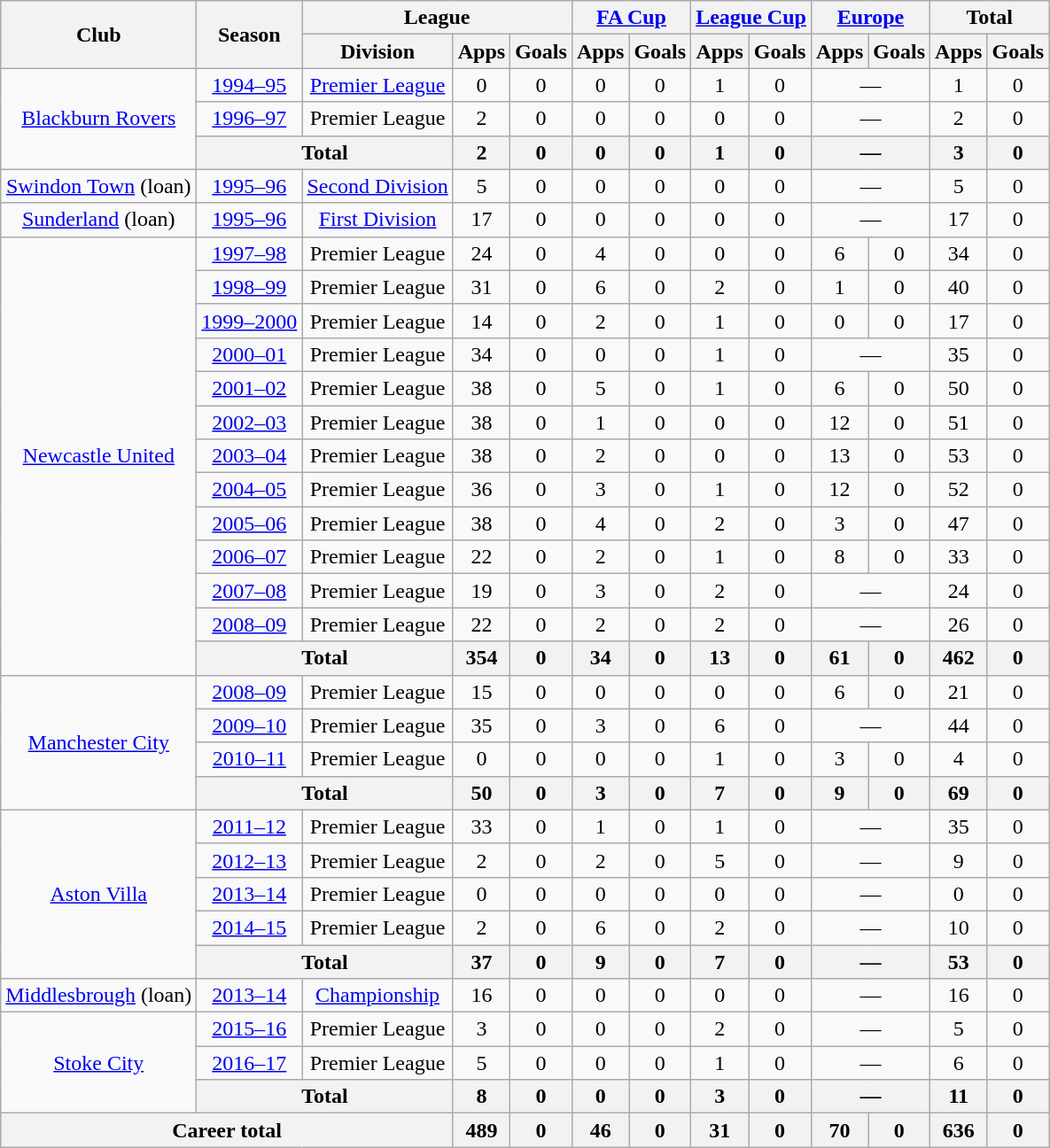<table class="wikitable" style="text-align:center">
<tr>
<th rowspan="2">Club</th>
<th rowspan="2">Season</th>
<th colspan="3">League</th>
<th colspan="2"><a href='#'>FA Cup</a></th>
<th colspan="2"><a href='#'>League Cup</a></th>
<th colspan="2"><a href='#'>Europe</a></th>
<th colspan="2">Total</th>
</tr>
<tr>
<th>Division</th>
<th>Apps</th>
<th>Goals</th>
<th>Apps</th>
<th>Goals</th>
<th>Apps</th>
<th>Goals</th>
<th>Apps</th>
<th>Goals</th>
<th>Apps</th>
<th>Goals</th>
</tr>
<tr>
<td rowspan="3"><a href='#'>Blackburn Rovers</a></td>
<td><a href='#'>1994–95</a></td>
<td><a href='#'>Premier League</a></td>
<td>0</td>
<td>0</td>
<td>0</td>
<td>0</td>
<td>1</td>
<td>0</td>
<td colspan="2">—</td>
<td>1</td>
<td>0</td>
</tr>
<tr>
<td><a href='#'>1996–97</a></td>
<td>Premier League</td>
<td>2</td>
<td>0</td>
<td>0</td>
<td>0</td>
<td>0</td>
<td>0</td>
<td colspan="2">—</td>
<td>2</td>
<td>0</td>
</tr>
<tr>
<th colspan="2">Total</th>
<th>2</th>
<th>0</th>
<th>0</th>
<th>0</th>
<th>1</th>
<th>0</th>
<th colspan="2">—</th>
<th>3</th>
<th>0</th>
</tr>
<tr>
<td><a href='#'>Swindon Town</a> (loan)</td>
<td><a href='#'>1995–96</a></td>
<td><a href='#'>Second Division</a></td>
<td>5</td>
<td>0</td>
<td>0</td>
<td>0</td>
<td>0</td>
<td>0</td>
<td colspan="2">—</td>
<td>5</td>
<td>0</td>
</tr>
<tr>
<td><a href='#'>Sunderland</a> (loan)</td>
<td><a href='#'>1995–96</a></td>
<td><a href='#'>First Division</a></td>
<td>17</td>
<td>0</td>
<td>0</td>
<td>0</td>
<td>0</td>
<td>0</td>
<td colspan="2">—</td>
<td>17</td>
<td>0</td>
</tr>
<tr>
<td rowspan="13"><a href='#'>Newcastle United</a></td>
<td><a href='#'>1997–98</a></td>
<td>Premier League</td>
<td>24</td>
<td>0</td>
<td>4</td>
<td>0</td>
<td>0</td>
<td>0</td>
<td>6</td>
<td>0</td>
<td>34</td>
<td>0</td>
</tr>
<tr>
<td><a href='#'>1998–99</a></td>
<td>Premier League</td>
<td>31</td>
<td>0</td>
<td>6</td>
<td>0</td>
<td>2</td>
<td>0</td>
<td>1</td>
<td>0</td>
<td>40</td>
<td>0</td>
</tr>
<tr>
<td><a href='#'>1999–2000</a></td>
<td>Premier League</td>
<td>14</td>
<td>0</td>
<td>2</td>
<td>0</td>
<td>1</td>
<td>0</td>
<td>0</td>
<td>0</td>
<td>17</td>
<td>0</td>
</tr>
<tr>
<td><a href='#'>2000–01</a></td>
<td>Premier League</td>
<td>34</td>
<td>0</td>
<td>0</td>
<td>0</td>
<td>1</td>
<td>0</td>
<td colspan="2">—</td>
<td>35</td>
<td>0</td>
</tr>
<tr>
<td><a href='#'>2001–02</a></td>
<td>Premier League</td>
<td>38</td>
<td>0</td>
<td>5</td>
<td>0</td>
<td>1</td>
<td>0</td>
<td>6</td>
<td>0</td>
<td>50</td>
<td>0</td>
</tr>
<tr>
<td><a href='#'>2002–03</a></td>
<td>Premier League</td>
<td>38</td>
<td>0</td>
<td>1</td>
<td>0</td>
<td>0</td>
<td>0</td>
<td>12</td>
<td>0</td>
<td>51</td>
<td>0</td>
</tr>
<tr>
<td><a href='#'>2003–04</a></td>
<td>Premier League</td>
<td>38</td>
<td>0</td>
<td>2</td>
<td>0</td>
<td>0</td>
<td>0</td>
<td>13</td>
<td>0</td>
<td>53</td>
<td>0</td>
</tr>
<tr>
<td><a href='#'>2004–05</a></td>
<td>Premier League</td>
<td>36</td>
<td>0</td>
<td>3</td>
<td>0</td>
<td>1</td>
<td>0</td>
<td>12</td>
<td>0</td>
<td>52</td>
<td>0</td>
</tr>
<tr>
<td><a href='#'>2005–06</a></td>
<td>Premier League</td>
<td>38</td>
<td>0</td>
<td>4</td>
<td>0</td>
<td>2</td>
<td>0</td>
<td>3</td>
<td>0</td>
<td>47</td>
<td>0</td>
</tr>
<tr>
<td><a href='#'>2006–07</a></td>
<td>Premier League</td>
<td>22</td>
<td>0</td>
<td>2</td>
<td>0</td>
<td>1</td>
<td>0</td>
<td>8</td>
<td>0</td>
<td>33</td>
<td>0</td>
</tr>
<tr>
<td><a href='#'>2007–08</a></td>
<td>Premier League</td>
<td>19</td>
<td>0</td>
<td>3</td>
<td>0</td>
<td>2</td>
<td>0</td>
<td colspan="2">—</td>
<td>24</td>
<td>0</td>
</tr>
<tr>
<td><a href='#'>2008–09</a></td>
<td>Premier League</td>
<td>22</td>
<td>0</td>
<td>2</td>
<td>0</td>
<td>2</td>
<td>0</td>
<td colspan="2">—</td>
<td>26</td>
<td>0</td>
</tr>
<tr>
<th colspan="2">Total</th>
<th>354</th>
<th>0</th>
<th>34</th>
<th>0</th>
<th>13</th>
<th>0</th>
<th>61</th>
<th>0</th>
<th>462</th>
<th>0</th>
</tr>
<tr>
<td rowspan="4"><a href='#'>Manchester City</a></td>
<td><a href='#'>2008–09</a></td>
<td>Premier League</td>
<td>15</td>
<td>0</td>
<td>0</td>
<td>0</td>
<td>0</td>
<td>0</td>
<td>6</td>
<td>0</td>
<td>21</td>
<td>0</td>
</tr>
<tr>
<td><a href='#'>2009–10</a></td>
<td>Premier League</td>
<td>35</td>
<td>0</td>
<td>3</td>
<td>0</td>
<td>6</td>
<td>0</td>
<td colspan="2">—</td>
<td>44</td>
<td>0</td>
</tr>
<tr>
<td><a href='#'>2010–11</a></td>
<td>Premier League</td>
<td>0</td>
<td>0</td>
<td>0</td>
<td>0</td>
<td>1</td>
<td>0</td>
<td>3</td>
<td>0</td>
<td>4</td>
<td>0</td>
</tr>
<tr>
<th colspan="2">Total</th>
<th>50</th>
<th>0</th>
<th>3</th>
<th>0</th>
<th>7</th>
<th>0</th>
<th>9</th>
<th>0</th>
<th>69</th>
<th>0</th>
</tr>
<tr>
<td rowspan="5"><a href='#'>Aston Villa</a></td>
<td><a href='#'>2011–12</a></td>
<td>Premier League</td>
<td>33</td>
<td>0</td>
<td>1</td>
<td>0</td>
<td>1</td>
<td>0</td>
<td colspan="2">—</td>
<td>35</td>
<td>0</td>
</tr>
<tr>
<td><a href='#'>2012–13</a></td>
<td>Premier League</td>
<td>2</td>
<td>0</td>
<td>2</td>
<td>0</td>
<td>5</td>
<td>0</td>
<td colspan="2">—</td>
<td>9</td>
<td>0</td>
</tr>
<tr>
<td><a href='#'>2013–14</a></td>
<td>Premier League</td>
<td>0</td>
<td>0</td>
<td>0</td>
<td>0</td>
<td>0</td>
<td>0</td>
<td colspan="2">—</td>
<td>0</td>
<td>0</td>
</tr>
<tr>
<td><a href='#'>2014–15</a></td>
<td>Premier League</td>
<td>2</td>
<td>0</td>
<td>6</td>
<td>0</td>
<td>2</td>
<td>0</td>
<td colspan="2">—</td>
<td>10</td>
<td>0</td>
</tr>
<tr>
<th colspan="2">Total</th>
<th>37</th>
<th>0</th>
<th>9</th>
<th>0</th>
<th>7</th>
<th>0</th>
<th colspan="2">—</th>
<th>53</th>
<th>0</th>
</tr>
<tr>
<td><a href='#'>Middlesbrough</a> (loan)</td>
<td><a href='#'>2013–14</a></td>
<td><a href='#'>Championship</a></td>
<td>16</td>
<td>0</td>
<td>0</td>
<td>0</td>
<td>0</td>
<td>0</td>
<td colspan="2">—</td>
<td>16</td>
<td>0</td>
</tr>
<tr>
<td rowspan="3"><a href='#'>Stoke City</a></td>
<td><a href='#'>2015–16</a></td>
<td>Premier League</td>
<td>3</td>
<td>0</td>
<td>0</td>
<td>0</td>
<td>2</td>
<td>0</td>
<td colspan="2">—</td>
<td>5</td>
<td>0</td>
</tr>
<tr>
<td><a href='#'>2016–17</a></td>
<td>Premier League</td>
<td>5</td>
<td>0</td>
<td>0</td>
<td>0</td>
<td>1</td>
<td>0</td>
<td colspan="2">—</td>
<td>6</td>
<td>0</td>
</tr>
<tr>
<th colspan="2">Total</th>
<th>8</th>
<th>0</th>
<th>0</th>
<th>0</th>
<th>3</th>
<th>0</th>
<th colspan="2">—</th>
<th>11</th>
<th>0</th>
</tr>
<tr>
<th colspan="3">Career total</th>
<th>489</th>
<th>0</th>
<th>46</th>
<th>0</th>
<th>31</th>
<th>0</th>
<th>70</th>
<th>0</th>
<th>636</th>
<th>0</th>
</tr>
</table>
